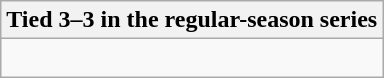<table class="wikitable collapsible collapsed">
<tr>
<th>Tied 3–3 in the regular-season series</th>
</tr>
<tr>
<td><br>




</td>
</tr>
</table>
